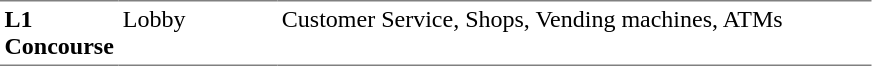<table table border=0 cellspacing=0 cellpadding=3>
<tr>
<td style="border-bottom:solid 1px gray; border-top:solid 1px gray;" valign=top width=50><strong>L1<br>Concourse</strong></td>
<td style="border-bottom:solid 1px gray; border-top:solid 1px gray;" valign=top width=100>Lobby</td>
<td style="border-bottom:solid 1px gray; border-top:solid 1px gray;" valign=top width=390>Customer Service, Shops, Vending machines, ATMs</td>
</tr>
</table>
